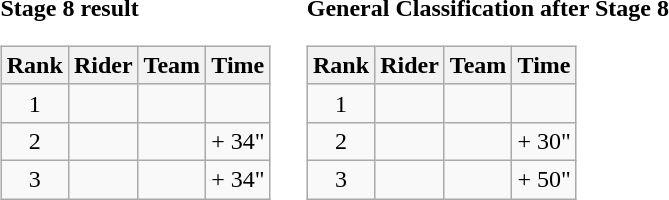<table>
<tr>
<td><strong>Stage 8 result</strong><br><table class="wikitable">
<tr>
<th scope="col">Rank</th>
<th scope="col">Rider</th>
<th scope="col">Team</th>
<th scope="col">Time</th>
</tr>
<tr>
<td style="text-align:center;">1</td>
<td></td>
<td></td>
<td style="text-align:right;"></td>
</tr>
<tr>
<td style="text-align:center;">2</td>
<td></td>
<td></td>
<td style="text-align:right;">+ 34"</td>
</tr>
<tr>
<td style="text-align:center;">3</td>
<td></td>
<td></td>
<td style="text-align:right;">+ 34"</td>
</tr>
</table>
</td>
<td></td>
<td><strong>General Classification after Stage 8</strong><br><table class="wikitable">
<tr>
<th scope="col">Rank</th>
<th scope="col">Rider</th>
<th scope="col">Team</th>
<th scope="col">Time</th>
</tr>
<tr>
<td style="text-align:center;">1</td>
<td></td>
<td></td>
<td style="text-align:right;"></td>
</tr>
<tr>
<td style="text-align:center;">2</td>
<td></td>
<td></td>
<td style="text-align:right;">+ 30"</td>
</tr>
<tr>
<td style="text-align:center;">3</td>
<td><s></s></td>
<td></td>
<td style="text-align:right;">+ 50"</td>
</tr>
</table>
</td>
</tr>
</table>
